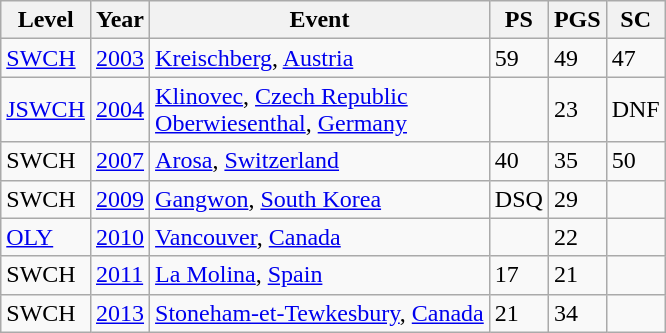<table class="wikitable sortable">
<tr>
<th>Level</th>
<th>Year</th>
<th>Event</th>
<th>PS</th>
<th>PGS</th>
<th>SC</th>
</tr>
<tr>
<td><a href='#'>SWCH</a></td>
<td><a href='#'>2003</a></td>
<td> <a href='#'>Kreischberg</a>, <a href='#'>Austria</a></td>
<td>59</td>
<td>49</td>
<td>47</td>
</tr>
<tr>
<td><a href='#'>JSWCH</a></td>
<td><a href='#'>2004</a></td>
<td> <a href='#'>Klinovec</a>, <a href='#'>Czech Republic</a><br> <a href='#'>Oberwiesenthal</a>, <a href='#'>Germany</a></td>
<td></td>
<td>23</td>
<td>DNF</td>
</tr>
<tr>
<td>SWCH</td>
<td><a href='#'>2007</a></td>
<td> <a href='#'>Arosa</a>, <a href='#'>Switzerland</a></td>
<td>40</td>
<td>35</td>
<td>50</td>
</tr>
<tr>
<td>SWCH</td>
<td><a href='#'>2009</a></td>
<td> <a href='#'>Gangwon</a>, <a href='#'>South Korea</a></td>
<td>DSQ</td>
<td>29</td>
<td></td>
</tr>
<tr>
<td><a href='#'>OLY</a></td>
<td><a href='#'>2010</a></td>
<td> <a href='#'>Vancouver</a>, <a href='#'>Canada</a></td>
<td></td>
<td>22</td>
<td></td>
</tr>
<tr>
<td>SWCH</td>
<td><a href='#'>2011</a></td>
<td> <a href='#'>La Molina</a>, <a href='#'>Spain</a></td>
<td>17</td>
<td>21</td>
<td></td>
</tr>
<tr>
<td>SWCH</td>
<td><a href='#'>2013</a></td>
<td> <a href='#'>Stoneham-et-Tewkesbury</a>, <a href='#'>Canada</a></td>
<td>21</td>
<td>34</td>
<td></td>
</tr>
</table>
